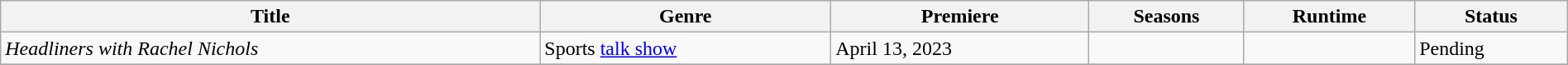<table class="wikitable sortable" style="width:100%;">
<tr>
<th>Title</th>
<th>Genre</th>
<th>Premiere</th>
<th>Seasons</th>
<th>Runtime</th>
<th>Status</th>
</tr>
<tr>
<td><em>Headliners with Rachel Nichols</em></td>
<td>Sports <a href='#'>talk show</a></td>
<td>April 13, 2023</td>
<td></td>
<td></td>
<td>Pending</td>
</tr>
<tr>
</tr>
</table>
